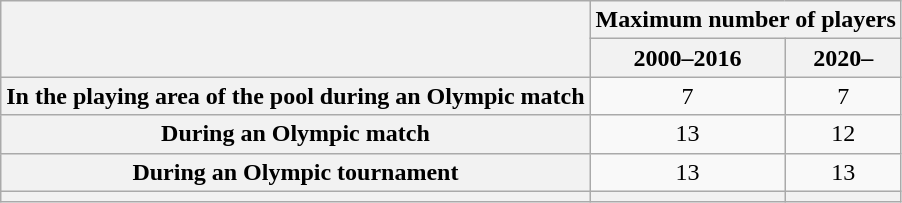<table class="wikitable sortable plainrowheaders" style="text-align: center; margin-left: 1em;">
<tr>
<th scope="col" rowspan="2" class="unsortable"></th>
<th scope="colgroup" colspan="2" class="unsortable">Maximum number of players</th>
</tr>
<tr>
<th scope="col">2000–2016</th>
<th scope="col">2020–</th>
</tr>
<tr>
<th scope="row">In the playing area of the pool during an Olympic match</th>
<td>7</td>
<td>7 </td>
</tr>
<tr>
<th scope="row">During an Olympic match</th>
<td>13</td>
<td>12 </td>
</tr>
<tr>
<th scope="row">During an Olympic tournament</th>
<td>13</td>
<td>13 </td>
</tr>
<tr class="sortbottom">
<th></th>
<th></th>
<th></th>
</tr>
</table>
